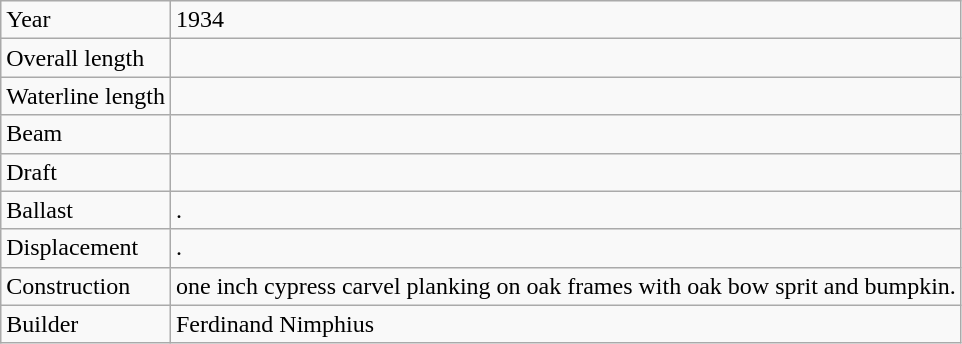<table class=wikitable>
<tr>
<td>Year</td>
<td>1934</td>
</tr>
<tr>
<td>Overall length</td>
<td></td>
</tr>
<tr>
<td>Waterline length</td>
<td></td>
</tr>
<tr>
<td>Beam</td>
<td></td>
</tr>
<tr>
<td>Draft</td>
<td></td>
</tr>
<tr>
<td>Ballast</td>
<td>.</td>
</tr>
<tr>
<td>Displacement</td>
<td>.</td>
</tr>
<tr>
<td>Construction</td>
<td>one inch cypress carvel planking on oak frames with oak bow sprit and bumpkin.</td>
</tr>
<tr>
<td>Builder</td>
<td>Ferdinand Nimphius</td>
</tr>
</table>
